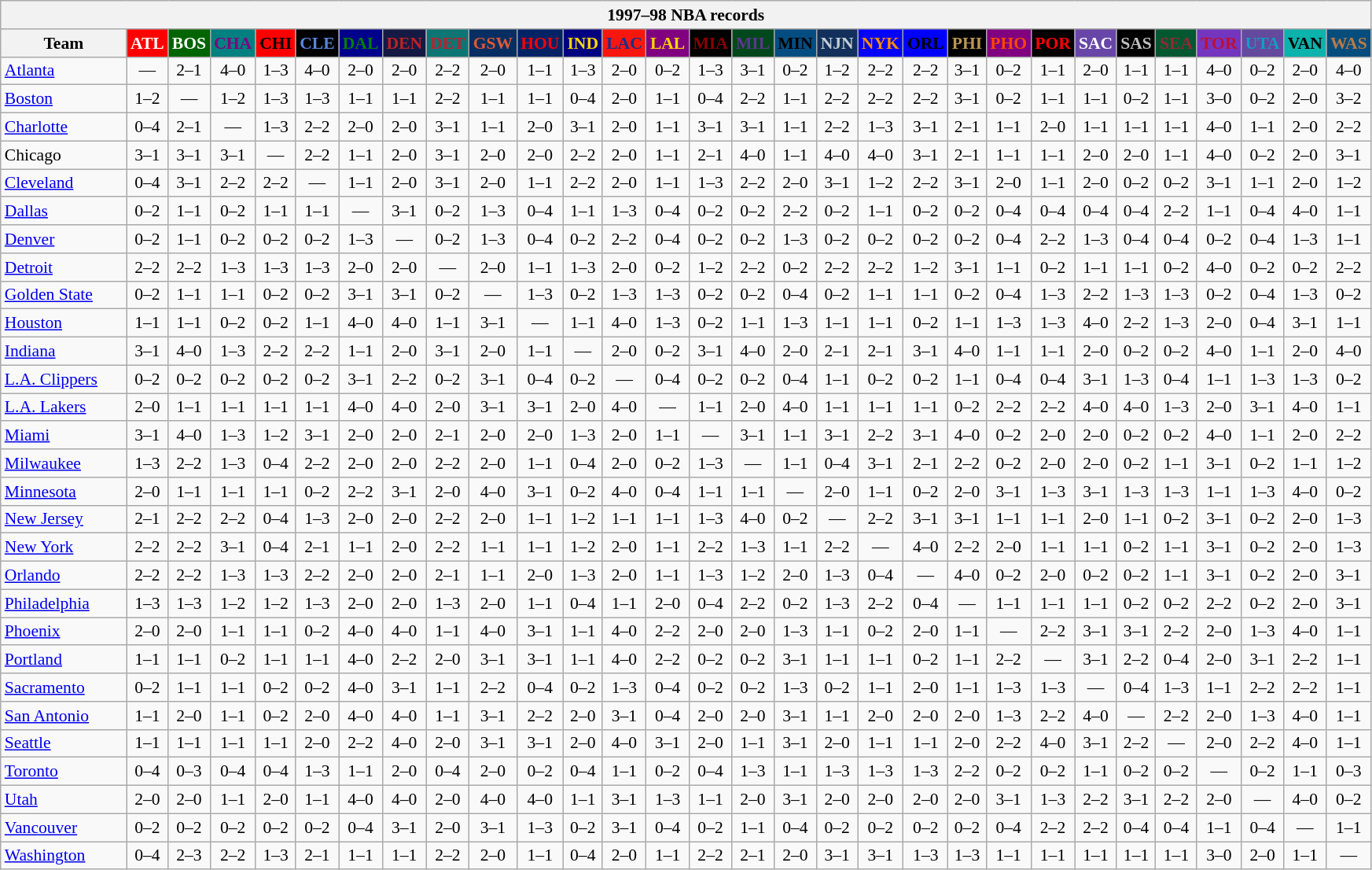<table class="wikitable" style="font-size:90%; text-align:center;">
<tr>
<th colspan=30>1997–98 NBA records</th>
</tr>
<tr>
<th width=100>Team</th>
<th style="background:#FF0000;color:#FFFFFF;width=35">ATL</th>
<th style="background:#006400;color:#FFFFFF;width=35">BOS</th>
<th style="background:#008080;color:#800080;width=35">CHA</th>
<th style="background:#FF0000;color:#000000;width=35">CHI</th>
<th style="background:#000000;color:#5787DC;width=35">CLE</th>
<th style="background:#00008B;color:#008000;width=35">DAL</th>
<th style="background:#141A44;color:#BC2224;width=35">DEN</th>
<th style="background:#0C7674;color:#BB222C;width=35">DET</th>
<th style="background:#072E63;color:#DC5A34;width=35">GSW</th>
<th style="background:#002366;color:#FF0000;width=35">HOU</th>
<th style="background:#000080;color:#FFD700;width=35">IND</th>
<th style="background:#F9160D;color:#1A2E8B;width=35">LAC</th>
<th style="background:#800080;color:#FFD700;width=35">LAL</th>
<th style="background:#000000;color:#8B0000;width=35">MIA</th>
<th style="background:#00471B;color:#5C378A;width=35">MIL</th>
<th style="background:#044D80;color:#000000;width=35">MIN</th>
<th style="background:#12305B;color:#C4CED4;width=35">NJN</th>
<th style="background:#0000FF;color:#FF8C00;width=35">NYK</th>
<th style="background:#0000FF;color:#000000;width=35">ORL</th>
<th style="background:#000000;color:#BB9754;width=35">PHI</th>
<th style="background:#800080;color:#FF4500;width=35">PHO</th>
<th style="background:#000000;color:#FF0000;width=35">POR</th>
<th style="background:#6846A8;color:#FFFFFF;width=35">SAC</th>
<th style="background:#000000;color:#C0C0C0;width=35">SAS</th>
<th style="background:#005831;color:#992634;width=35">SEA</th>
<th style="background:#7436BF;color:#BE0F34;width=35">TOR</th>
<th style="background:#644A9C;color:#149BC7;width=35">UTA</th>
<th style="background:#0CB2AC;color:#000000;width=35">VAN</th>
<th style="background:#044D7D;color:#BC7A44;width=35">WAS</th>
</tr>
<tr>
<td style="text-align:left;"><a href='#'>Atlanta</a></td>
<td>—</td>
<td>2–1</td>
<td>4–0</td>
<td>1–3</td>
<td>4–0</td>
<td>2–0</td>
<td>2–0</td>
<td>2–2</td>
<td>2–0</td>
<td>1–1</td>
<td>1–3</td>
<td>2–0</td>
<td>0–2</td>
<td>1–3</td>
<td>3–1</td>
<td>0–2</td>
<td>1–2</td>
<td>2–2</td>
<td>2–2</td>
<td>3–1</td>
<td>0–2</td>
<td>1–1</td>
<td>2–0</td>
<td>1–1</td>
<td>1–1</td>
<td>4–0</td>
<td>0–2</td>
<td>2–0</td>
<td>4–0</td>
</tr>
<tr>
<td style="text-align:left;"><a href='#'>Boston</a></td>
<td>1–2</td>
<td>—</td>
<td>1–2</td>
<td>1–3</td>
<td>1–3</td>
<td>1–1</td>
<td>1–1</td>
<td>2–2</td>
<td>1–1</td>
<td>1–1</td>
<td>0–4</td>
<td>2–0</td>
<td>1–1</td>
<td>0–4</td>
<td>2–2</td>
<td>1–1</td>
<td>2–2</td>
<td>2–2</td>
<td>2–2</td>
<td>3–1</td>
<td>0–2</td>
<td>1–1</td>
<td>1–1</td>
<td>0–2</td>
<td>1–1</td>
<td>3–0</td>
<td>0–2</td>
<td>2–0</td>
<td>3–2</td>
</tr>
<tr>
<td style="text-align:left;"><a href='#'>Charlotte</a></td>
<td>0–4</td>
<td>2–1</td>
<td>—</td>
<td>1–3</td>
<td>2–2</td>
<td>2–0</td>
<td>2–0</td>
<td>3–1</td>
<td>1–1</td>
<td>2–0</td>
<td>3–1</td>
<td>2–0</td>
<td>1–1</td>
<td>3–1</td>
<td>3–1</td>
<td>1–1</td>
<td>2–2</td>
<td>1–3</td>
<td>3–1</td>
<td>2–1</td>
<td>1–1</td>
<td>2–0</td>
<td>1–1</td>
<td>1–1</td>
<td>1–1</td>
<td>4–0</td>
<td>1–1</td>
<td>2–0</td>
<td>2–2</td>
</tr>
<tr>
<td style="text-align:left;">Chicago</td>
<td>3–1</td>
<td>3–1</td>
<td>3–1</td>
<td>—</td>
<td>2–2</td>
<td>1–1</td>
<td>2–0</td>
<td>3–1</td>
<td>2–0</td>
<td>2–0</td>
<td>2–2</td>
<td>2–0</td>
<td>1–1</td>
<td>2–1</td>
<td>4–0</td>
<td>1–1</td>
<td>4–0</td>
<td>4–0</td>
<td>3–1</td>
<td>2–1</td>
<td>1–1</td>
<td>1–1</td>
<td>2–0</td>
<td>2–0</td>
<td>1–1</td>
<td>4–0</td>
<td>0–2</td>
<td>2–0</td>
<td>3–1</td>
</tr>
<tr>
<td style="text-align:left;"><a href='#'>Cleveland</a></td>
<td>0–4</td>
<td>3–1</td>
<td>2–2</td>
<td>2–2</td>
<td>—</td>
<td>1–1</td>
<td>2–0</td>
<td>3–1</td>
<td>2–0</td>
<td>1–1</td>
<td>2–2</td>
<td>2–0</td>
<td>1–1</td>
<td>1–3</td>
<td>2–2</td>
<td>2–0</td>
<td>3–1</td>
<td>1–2</td>
<td>2–2</td>
<td>3–1</td>
<td>2–0</td>
<td>1–1</td>
<td>2–0</td>
<td>0–2</td>
<td>0–2</td>
<td>3–1</td>
<td>1–1</td>
<td>2–0</td>
<td>1–2</td>
</tr>
<tr>
<td style="text-align:left;"><a href='#'>Dallas</a></td>
<td>0–2</td>
<td>1–1</td>
<td>0–2</td>
<td>1–1</td>
<td>1–1</td>
<td>—</td>
<td>3–1</td>
<td>0–2</td>
<td>1–3</td>
<td>0–4</td>
<td>1–1</td>
<td>1–3</td>
<td>0–4</td>
<td>0–2</td>
<td>0–2</td>
<td>2–2</td>
<td>0–2</td>
<td>1–1</td>
<td>0–2</td>
<td>0–2</td>
<td>0–4</td>
<td>0–4</td>
<td>0–4</td>
<td>0–4</td>
<td>2–2</td>
<td>1–1</td>
<td>0–4</td>
<td>4–0</td>
<td>1–1</td>
</tr>
<tr>
<td style="text-align:left;"><a href='#'>Denver</a></td>
<td>0–2</td>
<td>1–1</td>
<td>0–2</td>
<td>0–2</td>
<td>0–2</td>
<td>1–3</td>
<td>—</td>
<td>0–2</td>
<td>1–3</td>
<td>0–4</td>
<td>0–2</td>
<td>2–2</td>
<td>0–4</td>
<td>0–2</td>
<td>0–2</td>
<td>1–3</td>
<td>0–2</td>
<td>0–2</td>
<td>0–2</td>
<td>0–2</td>
<td>0–4</td>
<td>2–2</td>
<td>1–3</td>
<td>0–4</td>
<td>0–4</td>
<td>0–2</td>
<td>0–4</td>
<td>1–3</td>
<td>1–1</td>
</tr>
<tr>
<td style="text-align:left;"><a href='#'>Detroit</a></td>
<td>2–2</td>
<td>2–2</td>
<td>1–3</td>
<td>1–3</td>
<td>1–3</td>
<td>2–0</td>
<td>2–0</td>
<td>—</td>
<td>2–0</td>
<td>1–1</td>
<td>1–3</td>
<td>2–0</td>
<td>0–2</td>
<td>1–2</td>
<td>2–2</td>
<td>0–2</td>
<td>2–2</td>
<td>2–2</td>
<td>1–2</td>
<td>3–1</td>
<td>1–1</td>
<td>0–2</td>
<td>1–1</td>
<td>1–1</td>
<td>0–2</td>
<td>4–0</td>
<td>0–2</td>
<td>0–2</td>
<td>2–2</td>
</tr>
<tr>
<td style="text-align:left;"><a href='#'>Golden State</a></td>
<td>0–2</td>
<td>1–1</td>
<td>1–1</td>
<td>0–2</td>
<td>0–2</td>
<td>3–1</td>
<td>3–1</td>
<td>0–2</td>
<td>—</td>
<td>1–3</td>
<td>0–2</td>
<td>1–3</td>
<td>1–3</td>
<td>0–2</td>
<td>0–2</td>
<td>0–4</td>
<td>0–2</td>
<td>1–1</td>
<td>1–1</td>
<td>0–2</td>
<td>0–4</td>
<td>1–3</td>
<td>2–2</td>
<td>1–3</td>
<td>1–3</td>
<td>0–2</td>
<td>0–4</td>
<td>1–3</td>
<td>0–2</td>
</tr>
<tr>
<td style="text-align:left;"><a href='#'>Houston</a></td>
<td>1–1</td>
<td>1–1</td>
<td>0–2</td>
<td>0–2</td>
<td>1–1</td>
<td>4–0</td>
<td>4–0</td>
<td>1–1</td>
<td>3–1</td>
<td>—</td>
<td>1–1</td>
<td>4–0</td>
<td>1–3</td>
<td>0–2</td>
<td>1–1</td>
<td>1–3</td>
<td>1–1</td>
<td>1–1</td>
<td>0–2</td>
<td>1–1</td>
<td>1–3</td>
<td>1–3</td>
<td>4–0</td>
<td>2–2</td>
<td>1–3</td>
<td>2–0</td>
<td>0–4</td>
<td>3–1</td>
<td>1–1</td>
</tr>
<tr>
<td style="text-align:left;"><a href='#'>Indiana</a></td>
<td>3–1</td>
<td>4–0</td>
<td>1–3</td>
<td>2–2</td>
<td>2–2</td>
<td>1–1</td>
<td>2–0</td>
<td>3–1</td>
<td>2–0</td>
<td>1–1</td>
<td>—</td>
<td>2–0</td>
<td>0–2</td>
<td>3–1</td>
<td>4–0</td>
<td>2–0</td>
<td>2–1</td>
<td>2–1</td>
<td>3–1</td>
<td>4–0</td>
<td>1–1</td>
<td>1–1</td>
<td>2–0</td>
<td>0–2</td>
<td>0–2</td>
<td>4–0</td>
<td>1–1</td>
<td>2–0</td>
<td>4–0</td>
</tr>
<tr>
<td style="text-align:left;"><a href='#'>L.A. Clippers</a></td>
<td>0–2</td>
<td>0–2</td>
<td>0–2</td>
<td>0–2</td>
<td>0–2</td>
<td>3–1</td>
<td>2–2</td>
<td>0–2</td>
<td>3–1</td>
<td>0–4</td>
<td>0–2</td>
<td>—</td>
<td>0–4</td>
<td>0–2</td>
<td>0–2</td>
<td>0–4</td>
<td>1–1</td>
<td>0–2</td>
<td>0–2</td>
<td>1–1</td>
<td>0–4</td>
<td>0–4</td>
<td>3–1</td>
<td>1–3</td>
<td>0–4</td>
<td>1–1</td>
<td>1–3</td>
<td>1–3</td>
<td>0–2</td>
</tr>
<tr>
<td style="text-align:left;"><a href='#'>L.A. Lakers</a></td>
<td>2–0</td>
<td>1–1</td>
<td>1–1</td>
<td>1–1</td>
<td>1–1</td>
<td>4–0</td>
<td>4–0</td>
<td>2–0</td>
<td>3–1</td>
<td>3–1</td>
<td>2–0</td>
<td>4–0</td>
<td>—</td>
<td>1–1</td>
<td>2–0</td>
<td>4–0</td>
<td>1–1</td>
<td>1–1</td>
<td>1–1</td>
<td>0–2</td>
<td>2–2</td>
<td>2–2</td>
<td>4–0</td>
<td>4–0</td>
<td>1–3</td>
<td>2–0</td>
<td>3–1</td>
<td>4–0</td>
<td>1–1</td>
</tr>
<tr>
<td style="text-align:left;"><a href='#'>Miami</a></td>
<td>3–1</td>
<td>4–0</td>
<td>1–3</td>
<td>1–2</td>
<td>3–1</td>
<td>2–0</td>
<td>2–0</td>
<td>2–1</td>
<td>2–0</td>
<td>2–0</td>
<td>1–3</td>
<td>2–0</td>
<td>1–1</td>
<td>—</td>
<td>3–1</td>
<td>1–1</td>
<td>3–1</td>
<td>2–2</td>
<td>3–1</td>
<td>4–0</td>
<td>0–2</td>
<td>2–0</td>
<td>2–0</td>
<td>0–2</td>
<td>0–2</td>
<td>4–0</td>
<td>1–1</td>
<td>2–0</td>
<td>2–2</td>
</tr>
<tr>
<td style="text-align:left;"><a href='#'>Milwaukee</a></td>
<td>1–3</td>
<td>2–2</td>
<td>1–3</td>
<td>0–4</td>
<td>2–2</td>
<td>2–0</td>
<td>2–0</td>
<td>2–2</td>
<td>2–0</td>
<td>1–1</td>
<td>0–4</td>
<td>2–0</td>
<td>0–2</td>
<td>1–3</td>
<td>—</td>
<td>1–1</td>
<td>0–4</td>
<td>3–1</td>
<td>2–1</td>
<td>2–2</td>
<td>0–2</td>
<td>2–0</td>
<td>2–0</td>
<td>0–2</td>
<td>1–1</td>
<td>3–1</td>
<td>0–2</td>
<td>1–1</td>
<td>1–2</td>
</tr>
<tr>
<td style="text-align:left;"><a href='#'>Minnesota</a></td>
<td>2–0</td>
<td>1–1</td>
<td>1–1</td>
<td>1–1</td>
<td>0–2</td>
<td>2–2</td>
<td>3–1</td>
<td>2–0</td>
<td>4–0</td>
<td>3–1</td>
<td>0–2</td>
<td>4–0</td>
<td>0–4</td>
<td>1–1</td>
<td>1–1</td>
<td>—</td>
<td>2–0</td>
<td>1–1</td>
<td>0–2</td>
<td>2–0</td>
<td>3–1</td>
<td>1–3</td>
<td>3–1</td>
<td>1–3</td>
<td>1–3</td>
<td>1–1</td>
<td>1–3</td>
<td>4–0</td>
<td>0–2</td>
</tr>
<tr>
<td style="text-align:left;"><a href='#'>New Jersey</a></td>
<td>2–1</td>
<td>2–2</td>
<td>2–2</td>
<td>0–4</td>
<td>1–3</td>
<td>2–0</td>
<td>2–0</td>
<td>2–2</td>
<td>2–0</td>
<td>1–1</td>
<td>1–2</td>
<td>1–1</td>
<td>1–1</td>
<td>1–3</td>
<td>4–0</td>
<td>0–2</td>
<td>—</td>
<td>2–2</td>
<td>3–1</td>
<td>3–1</td>
<td>1–1</td>
<td>1–1</td>
<td>2–0</td>
<td>1–1</td>
<td>0–2</td>
<td>3–1</td>
<td>0–2</td>
<td>2–0</td>
<td>1–3</td>
</tr>
<tr>
<td style="text-align:left;"><a href='#'>New York</a></td>
<td>2–2</td>
<td>2–2</td>
<td>3–1</td>
<td>0–4</td>
<td>2–1</td>
<td>1–1</td>
<td>2–0</td>
<td>2–2</td>
<td>1–1</td>
<td>1–1</td>
<td>1–2</td>
<td>2–0</td>
<td>1–1</td>
<td>2–2</td>
<td>1–3</td>
<td>1–1</td>
<td>2–2</td>
<td>—</td>
<td>4–0</td>
<td>2–2</td>
<td>2–0</td>
<td>1–1</td>
<td>1–1</td>
<td>0–2</td>
<td>1–1</td>
<td>3–1</td>
<td>0–2</td>
<td>2–0</td>
<td>1–3</td>
</tr>
<tr>
<td style="text-align:left;"><a href='#'>Orlando</a></td>
<td>2–2</td>
<td>2–2</td>
<td>1–3</td>
<td>1–3</td>
<td>2–2</td>
<td>2–0</td>
<td>2–0</td>
<td>2–1</td>
<td>1–1</td>
<td>2–0</td>
<td>1–3</td>
<td>2–0</td>
<td>1–1</td>
<td>1–3</td>
<td>1–2</td>
<td>2–0</td>
<td>1–3</td>
<td>0–4</td>
<td>—</td>
<td>4–0</td>
<td>0–2</td>
<td>2–0</td>
<td>0–2</td>
<td>0–2</td>
<td>1–1</td>
<td>3–1</td>
<td>0–2</td>
<td>2–0</td>
<td>3–1</td>
</tr>
<tr>
<td style="text-align:left;"><a href='#'>Philadelphia</a></td>
<td>1–3</td>
<td>1–3</td>
<td>1–2</td>
<td>1–2</td>
<td>1–3</td>
<td>2–0</td>
<td>2–0</td>
<td>1–3</td>
<td>2–0</td>
<td>1–1</td>
<td>0–4</td>
<td>1–1</td>
<td>2–0</td>
<td>0–4</td>
<td>2–2</td>
<td>0–2</td>
<td>1–3</td>
<td>2–2</td>
<td>0–4</td>
<td>—</td>
<td>1–1</td>
<td>1–1</td>
<td>1–1</td>
<td>0–2</td>
<td>0–2</td>
<td>2–2</td>
<td>0–2</td>
<td>2–0</td>
<td>3–1</td>
</tr>
<tr>
<td style="text-align:left;"><a href='#'>Phoenix</a></td>
<td>2–0</td>
<td>2–0</td>
<td>1–1</td>
<td>1–1</td>
<td>0–2</td>
<td>4–0</td>
<td>4–0</td>
<td>1–1</td>
<td>4–0</td>
<td>3–1</td>
<td>1–1</td>
<td>4–0</td>
<td>2–2</td>
<td>2–0</td>
<td>2–0</td>
<td>1–3</td>
<td>1–1</td>
<td>0–2</td>
<td>2–0</td>
<td>1–1</td>
<td>—</td>
<td>2–2</td>
<td>3–1</td>
<td>3–1</td>
<td>2–2</td>
<td>2–0</td>
<td>1–3</td>
<td>4–0</td>
<td>1–1</td>
</tr>
<tr>
<td style="text-align:left;"><a href='#'>Portland</a></td>
<td>1–1</td>
<td>1–1</td>
<td>0–2</td>
<td>1–1</td>
<td>1–1</td>
<td>4–0</td>
<td>2–2</td>
<td>2–0</td>
<td>3–1</td>
<td>3–1</td>
<td>1–1</td>
<td>4–0</td>
<td>2–2</td>
<td>0–2</td>
<td>0–2</td>
<td>3–1</td>
<td>1–1</td>
<td>1–1</td>
<td>0–2</td>
<td>1–1</td>
<td>2–2</td>
<td>—</td>
<td>3–1</td>
<td>2–2</td>
<td>0–4</td>
<td>2–0</td>
<td>3–1</td>
<td>2–2</td>
<td>1–1</td>
</tr>
<tr>
<td style="text-align:left;"><a href='#'>Sacramento</a></td>
<td>0–2</td>
<td>1–1</td>
<td>1–1</td>
<td>0–2</td>
<td>0–2</td>
<td>4–0</td>
<td>3–1</td>
<td>1–1</td>
<td>2–2</td>
<td>0–4</td>
<td>0–2</td>
<td>1–3</td>
<td>0–4</td>
<td>0–2</td>
<td>0–2</td>
<td>1–3</td>
<td>0–2</td>
<td>1–1</td>
<td>2–0</td>
<td>1–1</td>
<td>1–3</td>
<td>1–3</td>
<td>—</td>
<td>0–4</td>
<td>1–3</td>
<td>1–1</td>
<td>2–2</td>
<td>2–2</td>
<td>1–1</td>
</tr>
<tr>
<td style="text-align:left;"><a href='#'>San Antonio</a></td>
<td>1–1</td>
<td>2–0</td>
<td>1–1</td>
<td>0–2</td>
<td>2–0</td>
<td>4–0</td>
<td>4–0</td>
<td>1–1</td>
<td>3–1</td>
<td>2–2</td>
<td>2–0</td>
<td>3–1</td>
<td>0–4</td>
<td>2–0</td>
<td>2–0</td>
<td>3–1</td>
<td>1–1</td>
<td>2–0</td>
<td>2–0</td>
<td>2–0</td>
<td>1–3</td>
<td>2–2</td>
<td>4–0</td>
<td>—</td>
<td>2–2</td>
<td>2–0</td>
<td>1–3</td>
<td>4–0</td>
<td>1–1</td>
</tr>
<tr>
<td style="text-align:left;"><a href='#'>Seattle</a></td>
<td>1–1</td>
<td>1–1</td>
<td>1–1</td>
<td>1–1</td>
<td>2–0</td>
<td>2–2</td>
<td>4–0</td>
<td>2–0</td>
<td>3–1</td>
<td>3–1</td>
<td>2–0</td>
<td>4–0</td>
<td>3–1</td>
<td>2–0</td>
<td>1–1</td>
<td>3–1</td>
<td>2–0</td>
<td>1–1</td>
<td>1–1</td>
<td>2–0</td>
<td>2–2</td>
<td>4–0</td>
<td>3–1</td>
<td>2–2</td>
<td>—</td>
<td>2–0</td>
<td>2–2</td>
<td>4–0</td>
<td>1–1</td>
</tr>
<tr>
<td style="text-align:left;"><a href='#'>Toronto</a></td>
<td>0–4</td>
<td>0–3</td>
<td>0–4</td>
<td>0–4</td>
<td>1–3</td>
<td>1–1</td>
<td>2–0</td>
<td>0–4</td>
<td>2–0</td>
<td>0–2</td>
<td>0–4</td>
<td>1–1</td>
<td>0–2</td>
<td>0–4</td>
<td>1–3</td>
<td>1–1</td>
<td>1–3</td>
<td>1–3</td>
<td>1–3</td>
<td>2–2</td>
<td>0–2</td>
<td>0–2</td>
<td>1–1</td>
<td>0–2</td>
<td>0–2</td>
<td>—</td>
<td>0–2</td>
<td>1–1</td>
<td>0–3</td>
</tr>
<tr>
<td style="text-align:left;"><a href='#'>Utah</a></td>
<td>2–0</td>
<td>2–0</td>
<td>1–1</td>
<td>2–0</td>
<td>1–1</td>
<td>4–0</td>
<td>4–0</td>
<td>2–0</td>
<td>4–0</td>
<td>4–0</td>
<td>1–1</td>
<td>3–1</td>
<td>1–3</td>
<td>1–1</td>
<td>2–0</td>
<td>3–1</td>
<td>2–0</td>
<td>2–0</td>
<td>2–0</td>
<td>2–0</td>
<td>3–1</td>
<td>1–3</td>
<td>2–2</td>
<td>3–1</td>
<td>2–2</td>
<td>2–0</td>
<td>—</td>
<td>4–0</td>
<td>0–2</td>
</tr>
<tr>
<td style="text-align:left;"><a href='#'>Vancouver</a></td>
<td>0–2</td>
<td>0–2</td>
<td>0–2</td>
<td>0–2</td>
<td>0–2</td>
<td>0–4</td>
<td>3–1</td>
<td>2–0</td>
<td>3–1</td>
<td>1–3</td>
<td>0–2</td>
<td>3–1</td>
<td>0–4</td>
<td>0–2</td>
<td>1–1</td>
<td>0–4</td>
<td>0–2</td>
<td>0–2</td>
<td>0–2</td>
<td>0–2</td>
<td>0–4</td>
<td>2–2</td>
<td>2–2</td>
<td>0–4</td>
<td>0–4</td>
<td>1–1</td>
<td>0–4</td>
<td>—</td>
<td>1–1</td>
</tr>
<tr>
<td style="text-align:left;"><a href='#'>Washington</a></td>
<td>0–4</td>
<td>2–3</td>
<td>2–2</td>
<td>1–3</td>
<td>2–1</td>
<td>1–1</td>
<td>1–1</td>
<td>2–2</td>
<td>2–0</td>
<td>1–1</td>
<td>0–4</td>
<td>2–0</td>
<td>1–1</td>
<td>2–2</td>
<td>2–1</td>
<td>2–0</td>
<td>3–1</td>
<td>3–1</td>
<td>1–3</td>
<td>1–3</td>
<td>1–1</td>
<td>1–1</td>
<td>1–1</td>
<td>1–1</td>
<td>1–1</td>
<td>3–0</td>
<td>2–0</td>
<td>1–1</td>
<td>—</td>
</tr>
</table>
